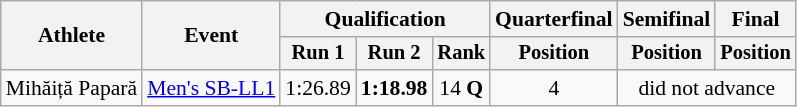<table class="wikitable" style="font-size:90%">
<tr>
<th rowspan="2">Athlete</th>
<th rowspan="2">Event</th>
<th colspan="3">Qualification</th>
<th>Quarterfinal</th>
<th>Semifinal</th>
<th>Final</th>
</tr>
<tr style=font-size:95%>
<th>Run 1</th>
<th>Run 2</th>
<th>Rank</th>
<th>Position</th>
<th>Position</th>
<th>Position</th>
</tr>
<tr align=center>
<td align=left>Mihăiță Papară</td>
<td align=left><a href='#'>Men's SB-LL1</a></td>
<td>1:26.89</td>
<td><strong>1:18.98</strong></td>
<td>14 <strong>Q</strong></td>
<td>4</td>
<td colspan=2>did not advance</td>
</tr>
</table>
